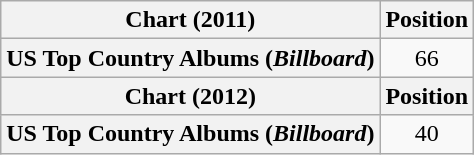<table class="wikitable plainrowheaders" style="text-align:center">
<tr>
<th scope="col">Chart (2011)</th>
<th scope="col">Position</th>
</tr>
<tr>
<th scope="row">US Top Country Albums (<em>Billboard</em>)</th>
<td>66</td>
</tr>
<tr>
<th scope="col">Chart (2012)</th>
<th scope="col">Position</th>
</tr>
<tr>
<th scope="row">US Top Country Albums (<em>Billboard</em>)</th>
<td>40</td>
</tr>
</table>
